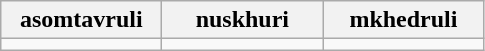<table class="wikitable" style="width:100">
<tr>
<th width="100">asomtavruli</th>
<th width="100">nuskhuri</th>
<th width="100">mkhedruli</th>
</tr>
<tr>
<td align="center"></td>
<td align="center"></td>
<td align="center"></td>
</tr>
</table>
